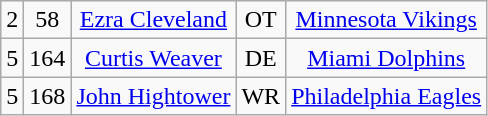<table class="wikitable" style="text-align:center">
<tr>
<td>2</td>
<td>58</td>
<td><a href='#'>Ezra Cleveland</a></td>
<td>OT</td>
<td><a href='#'>Minnesota Vikings</a></td>
</tr>
<tr>
<td>5</td>
<td>164</td>
<td><a href='#'>Curtis Weaver</a></td>
<td>DE</td>
<td><a href='#'>Miami Dolphins</a></td>
</tr>
<tr>
<td>5</td>
<td>168</td>
<td><a href='#'>John Hightower</a></td>
<td>WR</td>
<td><a href='#'>Philadelphia Eagles</a></td>
</tr>
</table>
